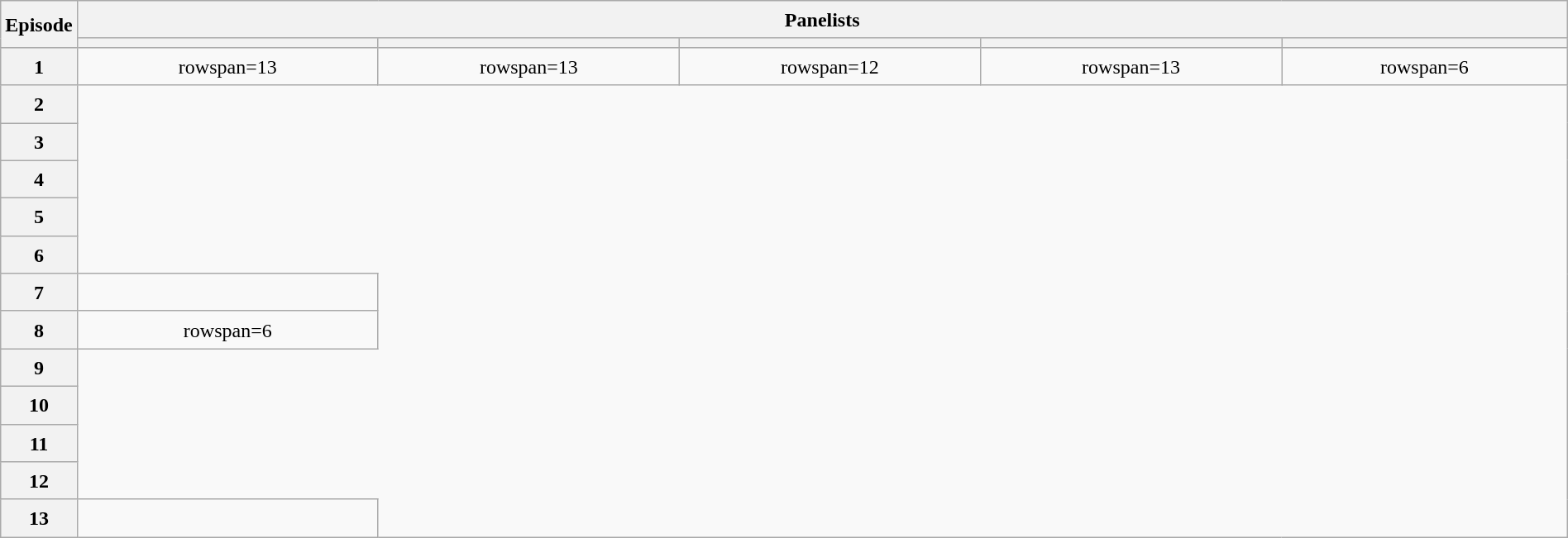<table class="wikitable plainrowheaders mw-collapsible" style="text-align:center; line-height:23px; width:100%;">
<tr>
<th rowspan="2" width="1%">Episode</th>
<th colspan="6">Panelists</th>
</tr>
<tr>
<th width="20%"></th>
<th width="20%"></th>
<th width="20%"></th>
<th width="20%"></th>
<th width="20%"></th>
</tr>
<tr>
<th>1</th>
<td>rowspan=13 </td>
<td>rowspan=13 </td>
<td>rowspan=12 </td>
<td>rowspan=13 </td>
<td>rowspan=6 </td>
</tr>
<tr>
<th>2</th>
</tr>
<tr>
<th>3</th>
</tr>
<tr>
<th>4</th>
</tr>
<tr>
<th>5</th>
</tr>
<tr>
<th>6</th>
</tr>
<tr>
<th>7</th>
<td></td>
</tr>
<tr>
<th>8</th>
<td>rowspan=6 </td>
</tr>
<tr>
<th>9</th>
</tr>
<tr>
<th>10</th>
</tr>
<tr>
<th>11</th>
</tr>
<tr>
<th>12</th>
</tr>
<tr>
<th>13</th>
<td></td>
</tr>
</table>
